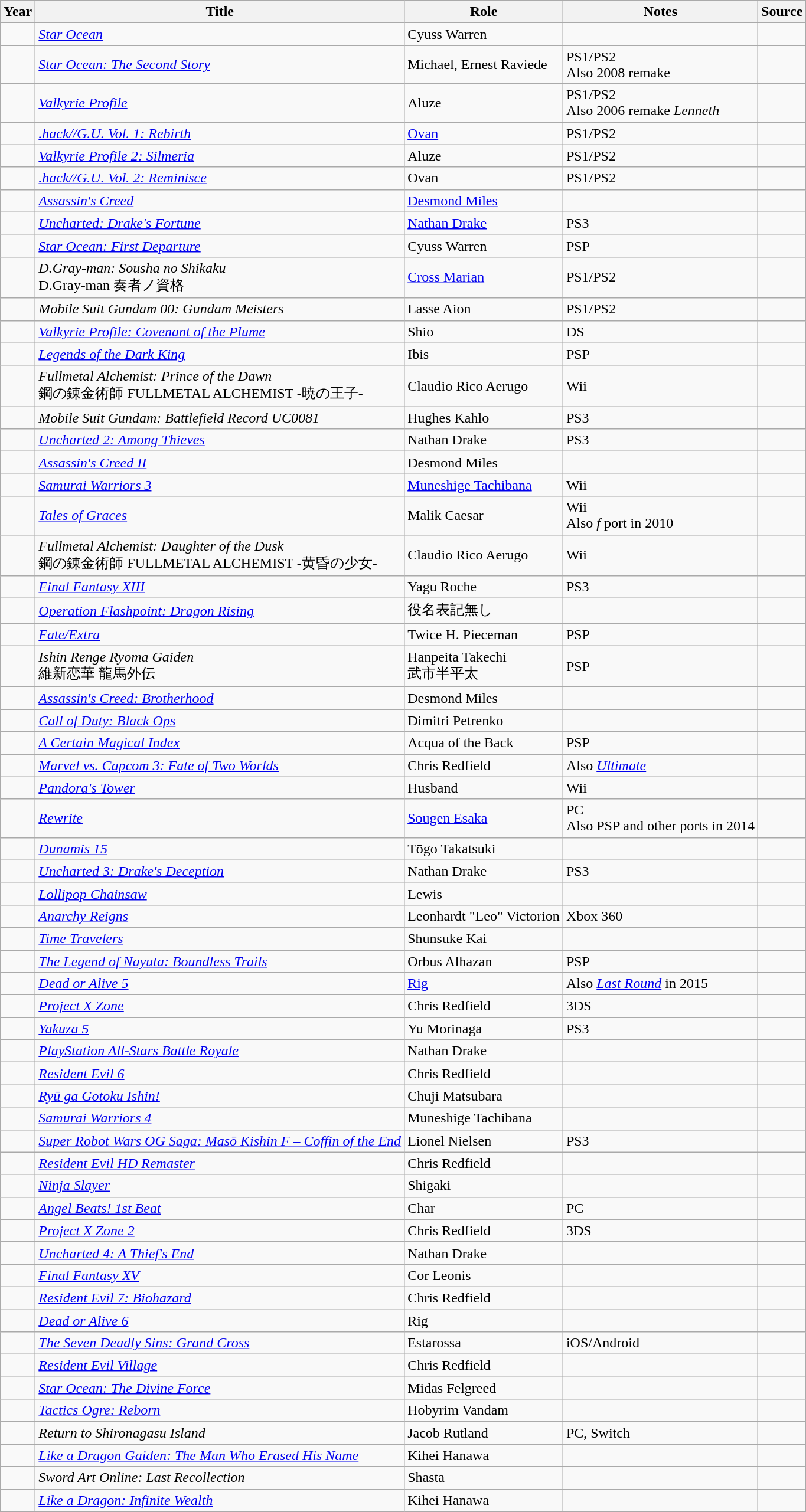<table class="wikitable sortable plainrowheaders">
<tr>
<th>Year</th>
<th>Title</th>
<th>Role</th>
<th class="unsortable">Notes</th>
<th class="unsortable">Source</th>
</tr>
<tr>
<td></td>
<td><em><a href='#'>Star Ocean</a></em></td>
<td>Cyuss Warren</td>
<td></td>
<td></td>
</tr>
<tr>
<td></td>
<td><em><a href='#'>Star Ocean: The Second Story</a></em></td>
<td>Michael, Ernest Raviede</td>
<td>PS1/PS2<br>Also 2008 remake</td>
<td></td>
</tr>
<tr>
<td></td>
<td><em><a href='#'>Valkyrie Profile</a></em></td>
<td>Aluze</td>
<td>PS1/PS2<br>Also 2006 remake <em>Lenneth</em></td>
<td></td>
</tr>
<tr>
<td></td>
<td><em><a href='#'>.hack//G.U. Vol. 1: Rebirth</a></em></td>
<td><a href='#'>Ovan</a></td>
<td>PS1/PS2</td>
<td></td>
</tr>
<tr>
<td></td>
<td><em><a href='#'>Valkyrie Profile 2: Silmeria</a></em></td>
<td>Aluze</td>
<td>PS1/PS2</td>
<td></td>
</tr>
<tr>
<td></td>
<td><em><a href='#'>.hack//G.U. Vol. 2: Reminisce</a></em></td>
<td>Ovan</td>
<td>PS1/PS2</td>
<td></td>
</tr>
<tr>
<td></td>
<td><em><a href='#'>Assassin's Creed</a></em></td>
<td><a href='#'>Desmond Miles</a></td>
<td></td>
<td></td>
</tr>
<tr>
<td></td>
<td><em><a href='#'>Uncharted: Drake's Fortune</a></em></td>
<td><a href='#'>Nathan Drake</a></td>
<td>PS3</td>
<td></td>
</tr>
<tr>
<td></td>
<td><em><a href='#'>Star Ocean: First Departure</a></em></td>
<td>Cyuss Warren</td>
<td>PSP</td>
<td></td>
</tr>
<tr>
<td></td>
<td><em>D.Gray-man: Sousha no Shikaku</em><br>D.Gray-man 奏者ノ資格</td>
<td><a href='#'>Cross Marian</a></td>
<td>PS1/PS2</td>
<td></td>
</tr>
<tr>
<td></td>
<td><em>Mobile Suit Gundam 00: Gundam Meisters</em></td>
<td>Lasse Aion</td>
<td>PS1/PS2</td>
<td></td>
</tr>
<tr>
<td></td>
<td><em><a href='#'>Valkyrie Profile: Covenant of the Plume</a></em></td>
<td>Shio</td>
<td>DS</td>
<td></td>
</tr>
<tr>
<td></td>
<td><em><a href='#'>Legends of the Dark King</a></em></td>
<td>Ibis</td>
<td>PSP</td>
<td></td>
</tr>
<tr>
<td></td>
<td><em>Fullmetal Alchemist: Prince of the Dawn</em><br>鋼の錬金術師 FULLMETAL ALCHEMIST -暁の王子-</td>
<td>Claudio Rico Aerugo</td>
<td>Wii</td>
<td></td>
</tr>
<tr>
<td></td>
<td><em>Mobile Suit Gundam: Battlefield Record UC0081</em></td>
<td>Hughes Kahlo</td>
<td>PS3</td>
<td></td>
</tr>
<tr>
<td></td>
<td><em><a href='#'>Uncharted 2: Among Thieves</a></em></td>
<td>Nathan Drake</td>
<td>PS3</td>
<td></td>
</tr>
<tr>
<td></td>
<td><em><a href='#'>Assassin's Creed II</a></em></td>
<td>Desmond Miles</td>
<td></td>
<td></td>
</tr>
<tr>
<td></td>
<td><em><a href='#'>Samurai Warriors 3</a></em></td>
<td><a href='#'>Muneshige Tachibana</a></td>
<td>Wii</td>
<td></td>
</tr>
<tr>
<td></td>
<td><em><a href='#'>Tales of Graces</a></em></td>
<td>Malik Caesar</td>
<td>Wii<br>Also <em>f</em> port in 2010</td>
<td></td>
</tr>
<tr>
<td></td>
<td><em>Fullmetal Alchemist: Daughter of the Dusk</em><br>鋼の錬金術師 FULLMETAL ALCHEMIST -黄昏の少女-</td>
<td>Claudio Rico Aerugo</td>
<td>Wii</td>
<td></td>
</tr>
<tr>
<td></td>
<td><em><a href='#'>Final Fantasy XIII</a></em></td>
<td>Yagu Roche</td>
<td>PS3</td>
<td></td>
</tr>
<tr>
<td></td>
<td><em><a href='#'>Operation Flashpoint: Dragon Rising</a></em></td>
<td>役名表記無し</td>
<td></td>
<td></td>
</tr>
<tr>
<td></td>
<td><em><a href='#'>Fate/Extra</a></em></td>
<td>Twice H. Pieceman</td>
<td>PSP</td>
<td></td>
</tr>
<tr>
<td></td>
<td><em>Ishin Renge Ryoma Gaiden</em><br>維新恋華 龍馬外伝</td>
<td>Hanpeita Takechi<br>武市半平太</td>
<td>PSP</td>
<td></td>
</tr>
<tr>
<td></td>
<td><em><a href='#'>Assassin's Creed: Brotherhood</a></em></td>
<td>Desmond Miles</td>
<td></td>
<td></td>
</tr>
<tr>
<td></td>
<td><em><a href='#'>Call of Duty: Black Ops</a></em></td>
<td>Dimitri Petrenko</td>
<td></td>
<td></td>
</tr>
<tr>
<td></td>
<td><em><a href='#'>A Certain Magical Index</a></em></td>
<td>Acqua of the Back</td>
<td>PSP</td>
<td></td>
</tr>
<tr>
<td></td>
<td><em><a href='#'>Marvel vs. Capcom 3: Fate of Two Worlds</a></em></td>
<td>Chris Redfield</td>
<td>Also <em><a href='#'>Ultimate</a></em></td>
<td></td>
</tr>
<tr>
<td></td>
<td><em><a href='#'>Pandora's Tower</a></em></td>
<td>Husband</td>
<td>Wii</td>
<td></td>
</tr>
<tr>
<td></td>
<td><em><a href='#'>Rewrite</a></em></td>
<td><a href='#'>Sougen Esaka</a></td>
<td>PC<br>Also PSP and other ports in 2014</td>
<td></td>
</tr>
<tr>
<td></td>
<td><em><a href='#'>Dunamis 15</a></em></td>
<td>Tōgo Takatsuki</td>
<td></td>
<td></td>
</tr>
<tr>
<td></td>
<td><em><a href='#'>Uncharted 3: Drake's Deception</a></em></td>
<td>Nathan Drake</td>
<td>PS3</td>
<td></td>
</tr>
<tr>
<td></td>
<td><em><a href='#'>Lollipop Chainsaw</a></em></td>
<td>Lewis</td>
<td></td>
<td></td>
</tr>
<tr>
<td></td>
<td><em><a href='#'>Anarchy Reigns</a></em></td>
<td>Leonhardt "Leo" Victorion</td>
<td>Xbox 360</td>
<td></td>
</tr>
<tr>
<td></td>
<td><em><a href='#'>Time Travelers</a></em></td>
<td>Shunsuke Kai</td>
<td></td>
<td></td>
</tr>
<tr>
<td></td>
<td><em><a href='#'>The Legend of Nayuta: Boundless Trails</a></em></td>
<td>Orbus Alhazan</td>
<td>PSP</td>
<td></td>
</tr>
<tr>
<td></td>
<td><em><a href='#'>Dead or Alive 5</a></em></td>
<td><a href='#'>Rig</a></td>
<td>Also <em><a href='#'>Last Round</a></em> in 2015</td>
<td></td>
</tr>
<tr>
<td></td>
<td><em><a href='#'>Project X Zone</a></em></td>
<td>Chris Redfield</td>
<td>3DS</td>
<td></td>
</tr>
<tr>
<td></td>
<td><em><a href='#'>Yakuza 5</a></em></td>
<td>Yu Morinaga</td>
<td>PS3</td>
<td></td>
</tr>
<tr>
<td></td>
<td><em><a href='#'>PlayStation All-Stars Battle Royale</a></em></td>
<td>Nathan Drake</td>
<td></td>
<td></td>
</tr>
<tr>
<td></td>
<td><em><a href='#'>Resident Evil 6</a></em></td>
<td>Chris Redfield</td>
<td></td>
<td></td>
</tr>
<tr>
<td></td>
<td><em><a href='#'>Ryū ga Gotoku Ishin!</a></em></td>
<td>Chuji Matsubara</td>
<td></td>
<td></td>
</tr>
<tr>
<td></td>
<td><em><a href='#'>Samurai Warriors 4</a></em></td>
<td>Muneshige Tachibana</td>
<td></td>
<td></td>
</tr>
<tr>
<td></td>
<td><em><a href='#'>Super Robot Wars OG Saga: Masō Kishin F – Coffin of the End</a></em></td>
<td>Lionel Nielsen</td>
<td>PS3</td>
<td></td>
</tr>
<tr>
<td></td>
<td><em><a href='#'>Resident Evil HD Remaster</a></em></td>
<td>Chris Redfield</td>
<td></td>
<td></td>
</tr>
<tr>
<td></td>
<td><em><a href='#'>Ninja Slayer</a></em></td>
<td>Shigaki</td>
<td></td>
<td></td>
</tr>
<tr>
<td></td>
<td><em><a href='#'>Angel Beats! 1st Beat</a></em></td>
<td>Char</td>
<td>PC</td>
<td></td>
</tr>
<tr>
<td></td>
<td><em><a href='#'>Project X Zone 2</a></em></td>
<td>Chris Redfield</td>
<td>3DS</td>
<td></td>
</tr>
<tr>
<td></td>
<td><em><a href='#'>Uncharted 4: A Thief's End</a></em></td>
<td>Nathan Drake</td>
<td></td>
<td></td>
</tr>
<tr>
<td></td>
<td><em><a href='#'>Final Fantasy XV</a></em></td>
<td>Cor Leonis</td>
<td></td>
<td></td>
</tr>
<tr>
<td></td>
<td><em><a href='#'>Resident Evil 7: Biohazard</a></em></td>
<td>Chris Redfield</td>
<td></td>
<td></td>
</tr>
<tr>
<td></td>
<td><em><a href='#'>Dead or Alive 6</a></em></td>
<td>Rig</td>
<td></td>
<td></td>
</tr>
<tr>
<td></td>
<td><em><a href='#'>The Seven Deadly Sins: Grand Cross</a></em></td>
<td>Estarossa</td>
<td>iOS/Android</td>
</tr>
<tr>
<td></td>
<td><em><a href='#'>Resident Evil Village</a></em></td>
<td>Chris Redfield</td>
<td></td>
<td></td>
</tr>
<tr>
<td></td>
<td><em><a href='#'>Star Ocean: The Divine Force</a></em></td>
<td>Midas Felgreed</td>
<td></td>
<td></td>
</tr>
<tr>
<td></td>
<td><em><a href='#'>Tactics Ogre: Reborn</a></em></td>
<td>Hobyrim Vandam</td>
<td></td>
<td></td>
</tr>
<tr>
<td></td>
<td><em>Return to Shironagasu Island</em></td>
<td>Jacob Rutland</td>
<td>PC, Switch</td>
<td></td>
</tr>
<tr>
<td></td>
<td><em><a href='#'>Like a Dragon Gaiden: The Man Who Erased His Name</a></em></td>
<td>Kihei Hanawa</td>
<td></td>
<td></td>
</tr>
<tr>
<td></td>
<td><em>Sword Art Online: Last Recollection</em></td>
<td>Shasta</td>
<td></td>
<td></td>
</tr>
<tr>
<td></td>
<td><em><a href='#'>Like a Dragon: Infinite Wealth</a></em></td>
<td>Kihei Hanawa</td>
<td></td>
<td></td>
</tr>
</table>
